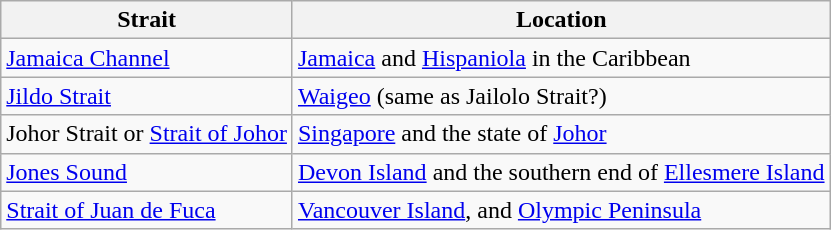<table class="wikitable sortable">
<tr>
<th>Strait</th>
<th>Location</th>
</tr>
<tr>
<td><a href='#'>Jamaica Channel</a></td>
<td><a href='#'>Jamaica</a> and <a href='#'>Hispaniola</a> in the Caribbean</td>
</tr>
<tr>
<td><a href='#'>Jildo Strait</a></td>
<td><a href='#'>Waigeo</a> (same as Jailolo Strait?)</td>
</tr>
<tr>
<td>Johor Strait or <a href='#'>Strait of Johor</a></td>
<td><a href='#'>Singapore</a> and the state of <a href='#'>Johor</a></td>
</tr>
<tr>
<td><a href='#'>Jones Sound</a></td>
<td><a href='#'>Devon Island</a> and the southern end of <a href='#'>Ellesmere Island</a></td>
</tr>
<tr>
<td><a href='#'>Strait of Juan de Fuca</a></td>
<td><a href='#'>Vancouver Island</a>, and <a href='#'>Olympic Peninsula</a></td>
</tr>
</table>
